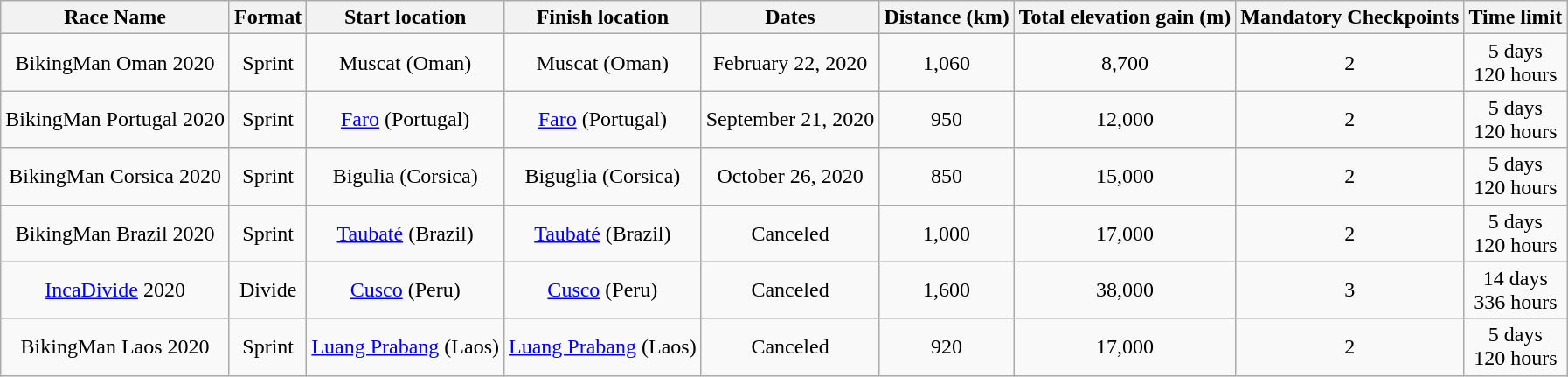<table class="wikitable" style="text-align: center;">
<tr>
<th>Race Name</th>
<th>Format</th>
<th>Start location</th>
<th>Finish location</th>
<th>Dates</th>
<th>Distance (km)</th>
<th>Total elevation gain (m)</th>
<th>Mandatory Checkpoints</th>
<th>Time limit</th>
</tr>
<tr>
<td>BikingMan Oman 2020</td>
<td>Sprint</td>
<td>Muscat (Oman) </td>
<td>Muscat (Oman) </td>
<td>February 22, 2020</td>
<td>1,060</td>
<td>8,700</td>
<td>2</td>
<td>5 days<br>120 hours</td>
</tr>
<tr>
<td>BikingMan Portugal 2020</td>
<td>Sprint</td>
<td><a href='#'>Faro</a> (Portugal) </td>
<td><a href='#'>Faro</a> (Portugal) </td>
<td>September 21, 2020</td>
<td>950</td>
<td>12,000</td>
<td>2</td>
<td>5 days<br>120 hours</td>
</tr>
<tr>
<td>BikingMan Corsica 2020</td>
<td>Sprint</td>
<td>Bigulia (Corsica) </td>
<td>Biguglia (Corsica) </td>
<td>October 26, 2020</td>
<td>850</td>
<td>15,000</td>
<td>2</td>
<td>5 days<br>120 hours</td>
</tr>
<tr>
<td>BikingMan Brazil 2020</td>
<td>Sprint</td>
<td><a href='#'>Taubaté</a> (Brazil) </td>
<td><a href='#'>Taubaté</a> (Brazil) </td>
<td>Canceled</td>
<td>1,000</td>
<td>17,000</td>
<td>2</td>
<td>5 days<br>120 hours</td>
</tr>
<tr>
<td><a href='#'>IncaDivide</a> 2020</td>
<td>Divide</td>
<td><a href='#'>Cusco</a> (Peru) </td>
<td><a href='#'>Cusco</a> (Peru) </td>
<td>Canceled</td>
<td>1,600</td>
<td>38,000</td>
<td>3</td>
<td>14 days<br>336 hours</td>
</tr>
<tr>
<td>BikingMan Laos 2020</td>
<td>Sprint</td>
<td><a href='#'>Luang Prabang</a> (Laos) </td>
<td><a href='#'>Luang Prabang</a> (Laos) </td>
<td>Canceled</td>
<td>920</td>
<td>17,000</td>
<td>2</td>
<td>5 days<br>120 hours</td>
</tr>
</table>
